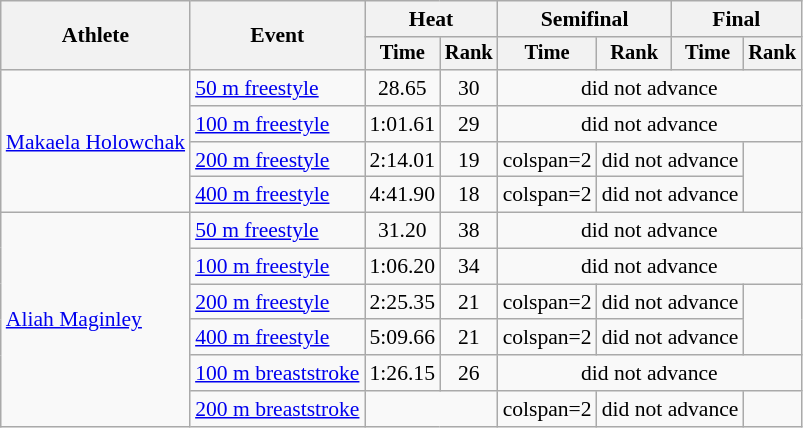<table class=wikitable style=font-size:90%>
<tr>
<th rowspan=2>Athlete</th>
<th rowspan=2>Event</th>
<th colspan=2>Heat</th>
<th colspan=2>Semifinal</th>
<th colspan=2>Final</th>
</tr>
<tr style=font-size:95%>
<th>Time</th>
<th>Rank</th>
<th>Time</th>
<th>Rank</th>
<th>Time</th>
<th>Rank</th>
</tr>
<tr align=center>
<td align=left rowspan=4><a href='#'>Makaela Holowchak</a></td>
<td align=left><a href='#'>50 m freestyle</a></td>
<td>28.65</td>
<td>30</td>
<td Colspan=4>did not advance</td>
</tr>
<tr align=center>
<td align=left><a href='#'>100 m freestyle</a></td>
<td>1:01.61</td>
<td>29</td>
<td colspan=4>did not advance</td>
</tr>
<tr align=center>
<td align=left><a href='#'>200 m freestyle</a></td>
<td>2:14.01</td>
<td>19</td>
<td>colspan=2 </td>
<td colspan=2>did not advance</td>
</tr>
<tr align=center>
<td align=left><a href='#'>400 m freestyle</a></td>
<td>4:41.90</td>
<td>18</td>
<td>colspan=2 </td>
<td colspan=2>did not advance</td>
</tr>
<tr align=center>
<td align=left rowspan=6><a href='#'>Aliah Maginley</a></td>
<td align=left><a href='#'>50 m freestyle</a></td>
<td>31.20</td>
<td>38</td>
<td colspan=4>did not advance</td>
</tr>
<tr align=center>
<td align=left><a href='#'>100 m freestyle</a></td>
<td>1:06.20</td>
<td>34</td>
<td colspan=4>did not advance</td>
</tr>
<tr align=center>
<td align=left><a href='#'>200 m freestyle</a></td>
<td>2:25.35</td>
<td>21</td>
<td>colspan=2 </td>
<td colspan=2>did not advance</td>
</tr>
<tr align=center>
<td align=left><a href='#'>400 m freestyle</a></td>
<td>5:09.66</td>
<td>21</td>
<td>colspan=2 </td>
<td colspan=2>did not advance</td>
</tr>
<tr align=center>
<td align=left><a href='#'>100 m breaststroke</a></td>
<td>1:26.15</td>
<td>26</td>
<td colspan=4>did not advance</td>
</tr>
<tr align=center>
<td align=left><a href='#'>200 m breaststroke</a></td>
<td colspan=2></td>
<td>colspan=2 </td>
<td colspan=2>did not advance</td>
</tr>
</table>
